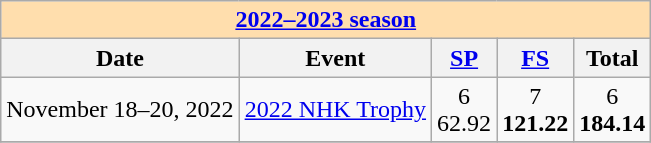<table class="wikitable">
<tr>
<td style="background-color: #ffdead; " colspan=5 align=center><a href='#'><strong>2022–2023 season</strong></a></td>
</tr>
<tr>
<th>Date</th>
<th>Event</th>
<th><a href='#'>SP</a></th>
<th><a href='#'>FS</a></th>
<th>Total</th>
</tr>
<tr>
<td>November 18–20, 2022</td>
<td><a href='#'>2022 NHK Trophy</a></td>
<td align=center>6 <br> 62.92</td>
<td align=center>7 <br> <strong>121.22</strong></td>
<td align=center>6 <br> <strong>184.14</strong></td>
</tr>
<tr>
</tr>
</table>
